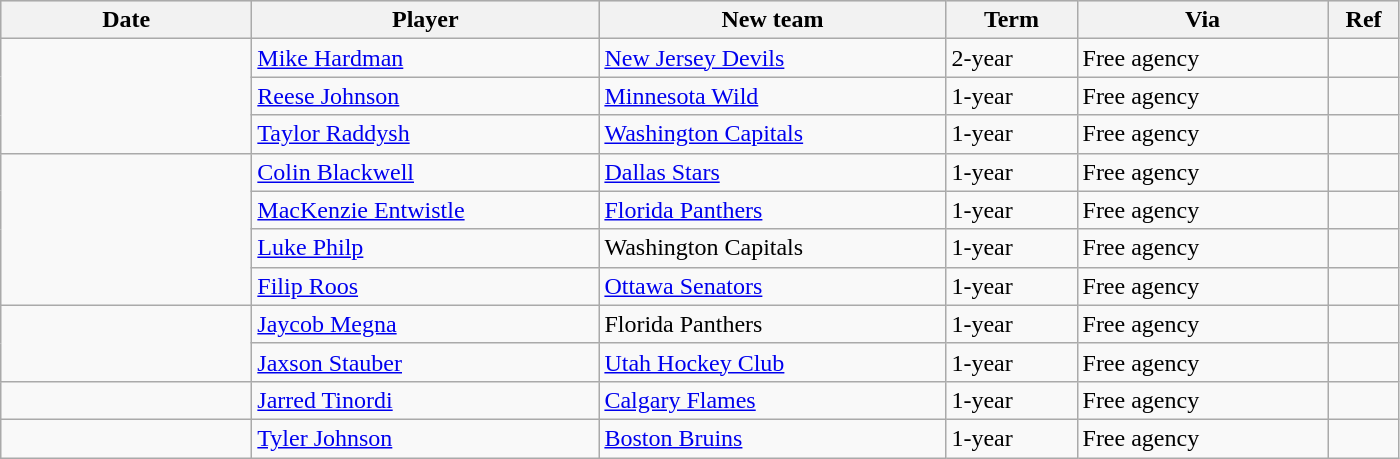<table class="wikitable">
<tr style="background:#ddd; text-align:center;">
<th style="width: 10em;">Date</th>
<th style="width: 14em;">Player</th>
<th style="width: 14em;">New team</th>
<th style="width: 5em;">Term</th>
<th style="width: 10em;">Via</th>
<th style="width: 2.5em;">Ref</th>
</tr>
<tr>
<td rowspan="3"></td>
<td><a href='#'>Mike Hardman</a></td>
<td><a href='#'>New Jersey Devils</a></td>
<td>2-year</td>
<td>Free agency</td>
<td></td>
</tr>
<tr>
<td><a href='#'>Reese Johnson</a></td>
<td><a href='#'>Minnesota Wild</a></td>
<td>1-year</td>
<td>Free agency</td>
<td></td>
</tr>
<tr>
<td><a href='#'>Taylor Raddysh</a></td>
<td><a href='#'>Washington Capitals</a></td>
<td>1-year</td>
<td>Free agency</td>
<td></td>
</tr>
<tr>
<td rowspan="4"></td>
<td><a href='#'>Colin Blackwell</a></td>
<td><a href='#'>Dallas Stars</a></td>
<td>1-year</td>
<td>Free agency</td>
<td></td>
</tr>
<tr>
<td><a href='#'>MacKenzie Entwistle</a></td>
<td><a href='#'>Florida Panthers</a></td>
<td>1-year</td>
<td>Free agency</td>
<td></td>
</tr>
<tr>
<td><a href='#'>Luke Philp</a></td>
<td>Washington Capitals</td>
<td>1-year</td>
<td>Free agency</td>
<td></td>
</tr>
<tr>
<td><a href='#'>Filip Roos</a></td>
<td><a href='#'>Ottawa Senators</a></td>
<td>1-year</td>
<td>Free agency</td>
<td></td>
</tr>
<tr>
<td rowspan="2"></td>
<td><a href='#'>Jaycob Megna</a></td>
<td>Florida Panthers</td>
<td>1-year</td>
<td>Free agency</td>
<td></td>
</tr>
<tr>
<td><a href='#'>Jaxson Stauber</a></td>
<td><a href='#'>Utah Hockey Club</a></td>
<td>1-year</td>
<td>Free agency</td>
<td></td>
</tr>
<tr>
<td></td>
<td><a href='#'>Jarred Tinordi</a></td>
<td><a href='#'>Calgary Flames</a></td>
<td>1-year</td>
<td>Free agency</td>
<td></td>
</tr>
<tr>
<td></td>
<td><a href='#'>Tyler Johnson</a></td>
<td><a href='#'>Boston Bruins</a></td>
<td>1-year</td>
<td>Free agency</td>
<td></td>
</tr>
</table>
